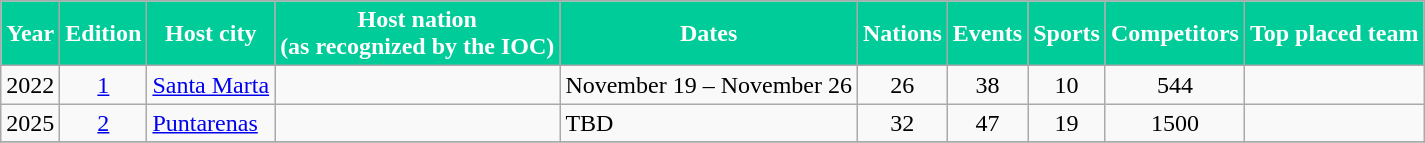<table class="sortable wikitable" style="font-size: 100%" width=  align="center">
<tr>
<th style="background:#00CC99; color:white;">Year</th>
<th style="background:#00CC99; color:white;">Edition</th>
<th style="background:#00CC99; color:white;">Host city</th>
<th style="background:#00CC99; color:white;">Host nation<br>(as recognized by the IOC)</th>
<th style="background:#00CC99; color:white;">Dates</th>
<th style="background:#00CC99; color:white;">Nations</th>
<th style="background:#00CC99; color:white;">Events</th>
<th style="background:#00CC99; color:white;">Sports</th>
<th style="background:#00CC99; color:white;">Competitors</th>
<th style="background:#00CC99; color:white;">Top placed team</th>
</tr>
<tr>
<td align=center>2022</td>
<td align=center><a href='#'>1</a></td>
<td><a href='#'>Santa Marta</a></td>
<td></td>
<td>November 19 – November 26</td>
<td align=center>26</td>
<td align=center>38</td>
<td align=center>10</td>
<td align=center>544</td>
<td></td>
</tr>
<tr>
<td align=center>2025</td>
<td align=center><a href='#'>2</a></td>
<td><a href='#'>Puntarenas</a></td>
<td></td>
<td>TBD</td>
<td align=center>32</td>
<td align=center>47</td>
<td align=center>19</td>
<td align=center>1500</td>
<td></td>
</tr>
<tr>
</tr>
</table>
